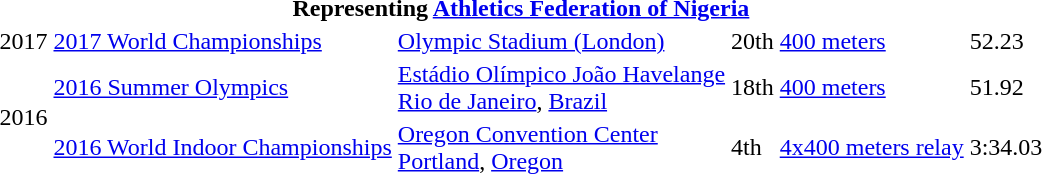<table>
<tr>
<th colspan=6>Representing <a href='#'>Athletics Federation of Nigeria</a></th>
</tr>
<tr>
<td>2017</td>
<td><a href='#'>2017 World Championships</a></td>
<td><a href='#'>Olympic Stadium (London)</a></td>
<td>20th</td>
<td><a href='#'>400 meters</a></td>
<td>52.23</td>
</tr>
<tr>
<td rowspan=2>2016</td>
<td><a href='#'>2016 Summer Olympics</a></td>
<td><a href='#'>Estádio Olímpico João Havelange</a><br><a href='#'>Rio de Janeiro</a>, <a href='#'>Brazil</a></td>
<td>18th</td>
<td><a href='#'>400 meters</a></td>
<td>51.92</td>
</tr>
<tr>
<td><a href='#'>2016 World Indoor Championships</a></td>
<td><a href='#'>Oregon Convention Center</a><br><a href='#'>Portland</a>, <a href='#'>Oregon</a></td>
<td>4th</td>
<td><a href='#'>4x400 meters relay</a></td>
<td>3:34.03</td>
</tr>
</table>
